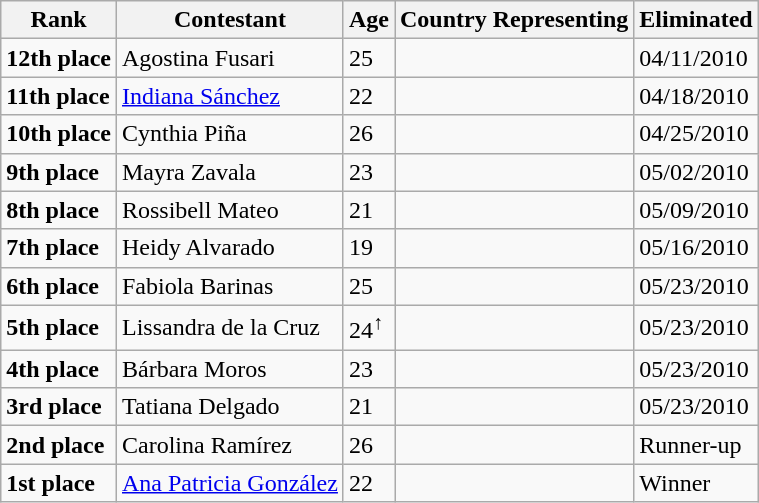<table class="wikitable sortable">
<tr>
<th>Rank</th>
<th>Contestant</th>
<th>Age</th>
<th>Country Representing</th>
<th>Eliminated</th>
</tr>
<tr>
<td><strong>12th place</strong></td>
<td>Agostina Fusari</td>
<td>25</td>
<td><strong></strong></td>
<td>04/11/2010</td>
</tr>
<tr>
<td><strong>11th place</strong></td>
<td><a href='#'>Indiana Sánchez</a></td>
<td>22</td>
<td><strong></strong></td>
<td>04/18/2010</td>
</tr>
<tr>
<td><strong>10th place</strong></td>
<td>Cynthia Piña</td>
<td>26</td>
<td><strong></strong></td>
<td>04/25/2010</td>
</tr>
<tr>
<td><strong>9th place</strong></td>
<td>Mayra Zavala</td>
<td>23</td>
<td><strong></strong></td>
<td>05/02/2010</td>
</tr>
<tr>
<td><strong>8th place</strong></td>
<td>Rossibell Mateo</td>
<td>21</td>
<td><strong></strong></td>
<td>05/09/2010</td>
</tr>
<tr>
<td><strong>7th place</strong></td>
<td>Heidy Alvarado</td>
<td>19</td>
<td><strong></strong></td>
<td>05/16/2010</td>
</tr>
<tr>
<td><strong>6th place</strong></td>
<td>Fabiola Barinas</td>
<td>25</td>
<td><strong></strong></td>
<td>05/23/2010</td>
</tr>
<tr>
<td><strong>5th place</strong></td>
<td>Lissandra de la Cruz</td>
<td>24<sup>↑</sup></td>
<td><strong></strong></td>
<td>05/23/2010</td>
</tr>
<tr>
<td><strong>4th place</strong></td>
<td>Bárbara Moros</td>
<td>23</td>
<td><strong></strong></td>
<td>05/23/2010</td>
</tr>
<tr>
<td><strong>3rd place</strong></td>
<td>Tatiana Delgado</td>
<td>21</td>
<td><strong></strong></td>
<td>05/23/2010</td>
</tr>
<tr>
<td><strong>2nd place</strong></td>
<td>Carolina Ramírez</td>
<td>26</td>
<td><strong></strong></td>
<td>Runner-up</td>
</tr>
<tr>
<td><strong>1st place</strong></td>
<td><a href='#'>Ana Patricia González</a></td>
<td>22</td>
<td><strong></strong></td>
<td>Winner</td>
</tr>
</table>
